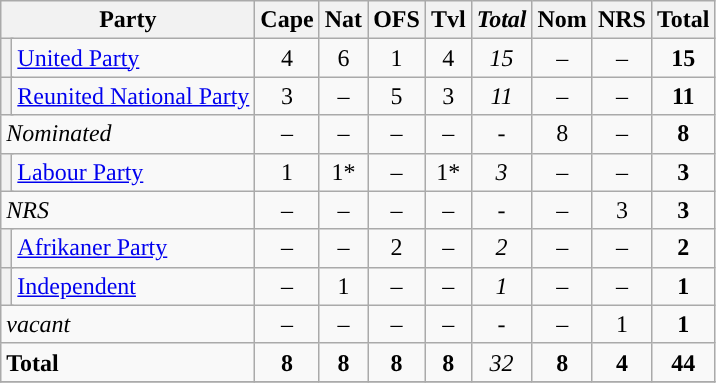<table class="wikitable">
<tr>
<th colspan=3><strong>Party</strong></th>
<th>Cape</th>
<th>Nat</th>
<th>OFS</th>
<th>Tvl</th>
<th><em>Total</em></th>
<th>Nom</th>
<th>NRS</th>
<th><strong>Total</strong></th>
</tr>
<tr>
<th colspan=2 style="background-color: "></th>
<td><a href='#'>United Party</a></td>
<td align=center>4</td>
<td align=center>6</td>
<td align=center>1</td>
<td align=center>4</td>
<td align=center><em>15</em></td>
<td align=center>–</td>
<td align=center>–</td>
<td align=center><strong>15</strong></td>
</tr>
<tr>
<th colspan=2 style="background-color: "></th>
<td><a href='#'>Reunited National Party</a></td>
<td align=center>3</td>
<td align=center>–</td>
<td align=center>5</td>
<td align=center>3</td>
<td align=center><em>11</em></td>
<td align=center>–</td>
<td align=center>–</td>
<td align=center><strong>11</strong></td>
</tr>
<tr>
<td colspan=3><em>Nominated</em></td>
<td align=center>–</td>
<td align=center>–</td>
<td align=center>–</td>
<td align=center>–</td>
<td align=center><em>-</em></td>
<td align=center>8</td>
<td align=center>–</td>
<td align=center><strong>8</strong></td>
</tr>
<tr>
<th colspan=2 style="background-color: "></th>
<td><a href='#'>Labour Party</a></td>
<td align=center>1</td>
<td align=center>1*</td>
<td align=center>–</td>
<td align=center>1*</td>
<td align=center><em>3</em></td>
<td align=center>–</td>
<td align=center>–</td>
<td align=center><strong>3</strong></td>
</tr>
<tr>
<td colspan=3><em>NRS</em></td>
<td align=center>–</td>
<td align=center>–</td>
<td align=center>–</td>
<td align=center>–</td>
<td align=center><em>-</em></td>
<td align=center>–</td>
<td align=center>3</td>
<td align=center><strong>3</strong></td>
</tr>
<tr>
<th colspan=2 style="background-color: "></th>
<td><a href='#'>Afrikaner Party</a></td>
<td align=center>–</td>
<td align=center>–</td>
<td align=center>2</td>
<td align=center>–</td>
<td align=center><em>2</em></td>
<td align=center>–</td>
<td align=center>–</td>
<td align=center><strong>2</strong></td>
</tr>
<tr>
<th colspan=2 style="background-color: "></th>
<td><a href='#'>Independent</a></td>
<td align=center>–</td>
<td align=center>1</td>
<td align=center>–</td>
<td align=center>–</td>
<td align=center><em>1</em></td>
<td align=center>–</td>
<td align=center>–</td>
<td align=center><strong>1</strong></td>
</tr>
<tr>
<td colspan=3><em>vacant</em></td>
<td align=center>–</td>
<td align=center>–</td>
<td align=center>–</td>
<td align=center>–</td>
<td align=center><em>-</em></td>
<td align=center>–</td>
<td align=center>1</td>
<td align=center><strong>1</strong></td>
</tr>
<tr>
<td colspan=3><strong>Total</strong></td>
<td align=center><strong>8</strong></td>
<td align=center><strong>8</strong></td>
<td align=center><strong>8</strong></td>
<td align=center><strong>8</strong></td>
<td align=center><em>32</em></td>
<td align=center><strong>8</strong></td>
<td align=center><strong>4</strong></td>
<td align=center><strong>44</strong></td>
</tr>
<tr>
</tr>
</table>
